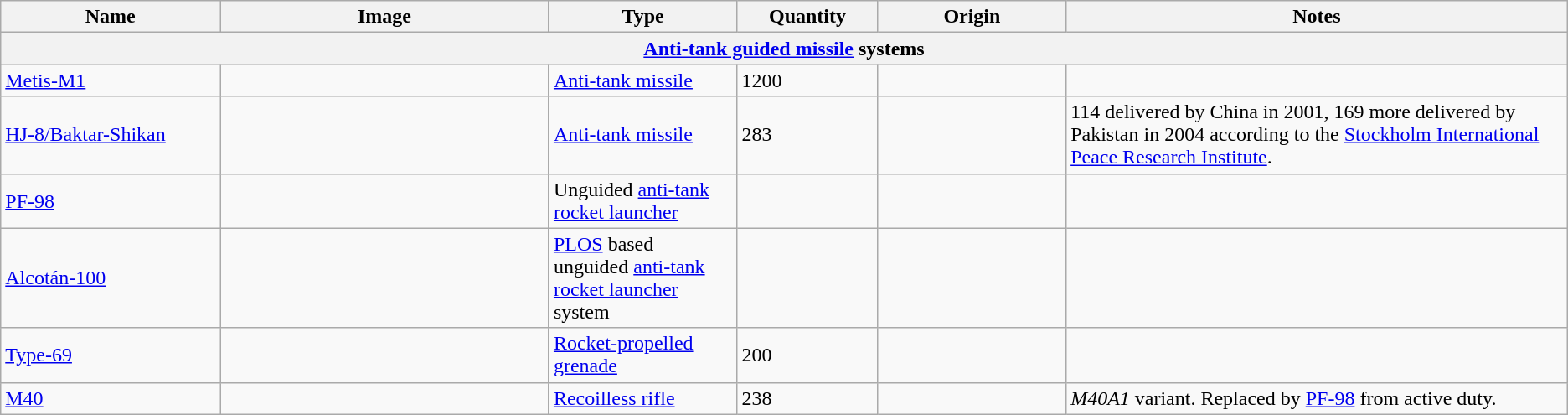<table class="wikitable">
<tr>
<th style="width: 14%;">Name</th>
<th style="width: 21%;">Image</th>
<th style="width: 12%;">Type</th>
<th style="width: 9%;">Quantity</th>
<th style="width: 12%;">Origin</th>
<th style="width: 32%;">Notes</th>
</tr>
<tr>
<th colspan="7"><a href='#'>Anti-tank guided missile</a> systems</th>
</tr>
<tr>
<td><a href='#'>Metis-M1</a></td>
<td></td>
<td><a href='#'>Anti-tank missile</a></td>
<td>1200</td>
<td></td>
<td></td>
</tr>
<tr>
<td><a href='#'>HJ-8/Baktar-Shikan</a></td>
<td></td>
<td><a href='#'>Anti-tank missile</a></td>
<td>283</td>
<td><br> </td>
<td>114 delivered by China in 2001, 169 more delivered by Pakistan in 2004 according to the <a href='#'>Stockholm International Peace Research Institute</a>.</td>
</tr>
<tr>
<td><a href='#'>PF-98</a></td>
<td></td>
<td>Unguided <a href='#'>anti-tank</a> <a href='#'>rocket launcher</a></td>
<td></td>
<td></td>
<td></td>
</tr>
<tr>
<td><a href='#'>Alcotán-100</a></td>
<td></td>
<td><a href='#'>PLOS</a> based unguided <a href='#'>anti-tank</a> <a href='#'>rocket launcher</a> system</td>
<td></td>
<td></td>
<td></td>
</tr>
<tr>
<td><a href='#'>Type-69</a></td>
<td></td>
<td><a href='#'>Rocket-propelled grenade</a></td>
<td>200</td>
<td></td>
<td></td>
</tr>
<tr>
<td><a href='#'>M40</a></td>
<td></td>
<td><a href='#'>Recoilless rifle</a></td>
<td>238</td>
<td></td>
<td><em>M40A1</em> variant. Replaced by <a href='#'>PF-98</a> from active duty.</td>
</tr>
</table>
